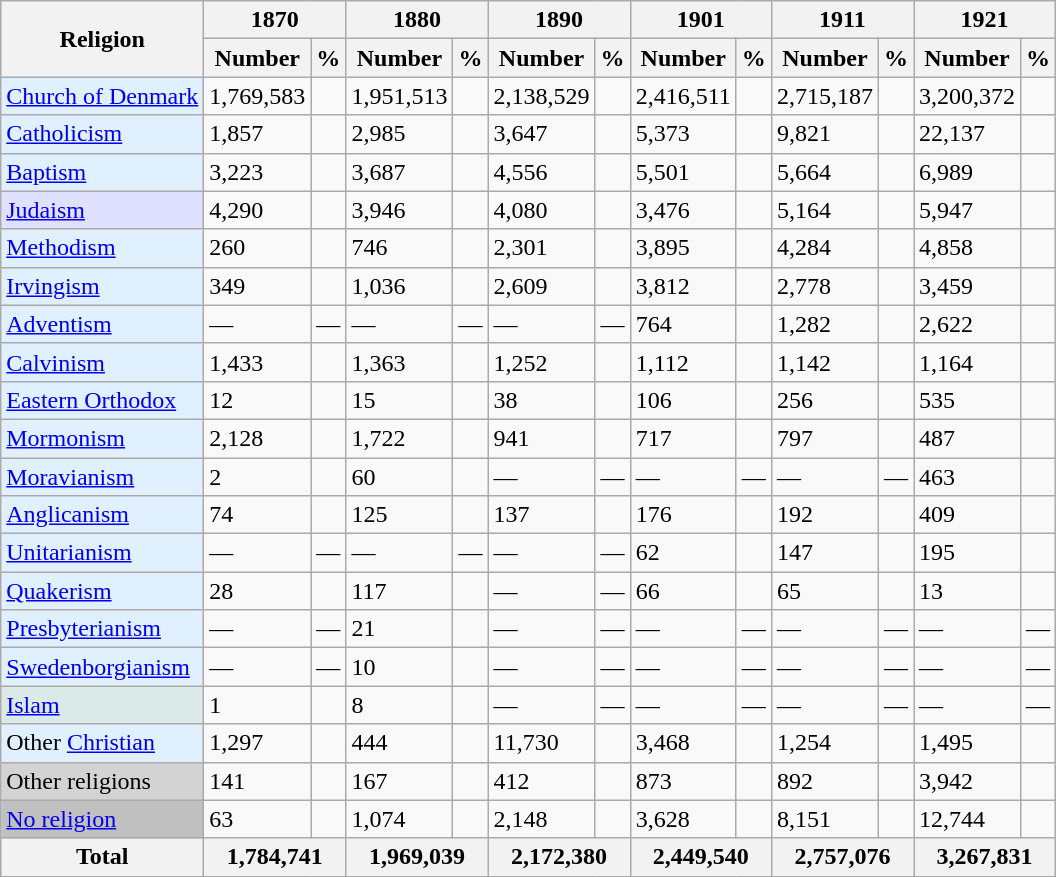<table class="wikitable">
<tr>
<th rowspan="2">Religion</th>
<th colspan="2" style="text-align:center;">1870</th>
<th colspan="2" style="text-align:center;">1880</th>
<th colspan="2">1890</th>
<th colspan="2">1901</th>
<th colspan="2">1911</th>
<th colspan="2">1921</th>
</tr>
<tr>
<th>Number</th>
<th>%</th>
<th>Number</th>
<th>%</th>
<th>Number</th>
<th>%</th>
<th>Number</th>
<th>%</th>
<th>Number</th>
<th>%</th>
<th>Number</th>
<th>%</th>
</tr>
<tr>
<td style="background:#E0F0FF;"><a href='#'>Church of Denmark</a></td>
<td>1,769,583</td>
<td></td>
<td>1,951,513</td>
<td></td>
<td>2,138,529</td>
<td></td>
<td>2,416,511</td>
<td></td>
<td>2,715,187</td>
<td></td>
<td>3,200,372</td>
<td></td>
</tr>
<tr>
<td style="background:#E0F0FF;"><a href='#'>Catholicism</a></td>
<td>1,857</td>
<td></td>
<td>2,985</td>
<td></td>
<td>3,647</td>
<td></td>
<td>5,373</td>
<td></td>
<td>9,821</td>
<td></td>
<td>22,137</td>
<td></td>
</tr>
<tr>
<td style="background:#E0F0FF;"><a href='#'>Baptism</a></td>
<td>3,223</td>
<td></td>
<td>3,687</td>
<td></td>
<td>4,556</td>
<td></td>
<td>5,501</td>
<td></td>
<td>5,664</td>
<td></td>
<td>6,989</td>
<td></td>
</tr>
<tr>
<td style="background:#E0E0FF;"><a href='#'>Judaism</a></td>
<td>4,290</td>
<td></td>
<td>3,946</td>
<td></td>
<td>4,080</td>
<td></td>
<td>3,476</td>
<td></td>
<td>5,164</td>
<td></td>
<td>5,947</td>
<td></td>
</tr>
<tr>
<td style="background:#E0F0FF;"><a href='#'>Methodism</a></td>
<td>260</td>
<td></td>
<td>746</td>
<td></td>
<td>2,301</td>
<td></td>
<td>3,895</td>
<td></td>
<td>4,284</td>
<td></td>
<td>4,858</td>
<td></td>
</tr>
<tr>
<td style="background:#E0F0FF;"><a href='#'>Irvingism</a></td>
<td>349</td>
<td></td>
<td>1,036</td>
<td></td>
<td>2,609</td>
<td></td>
<td>3,812</td>
<td></td>
<td>2,778</td>
<td></td>
<td>3,459</td>
<td></td>
</tr>
<tr>
<td style="background:#E0F0FF;"><a href='#'>Adventism</a></td>
<td>—</td>
<td>—</td>
<td>—</td>
<td>—</td>
<td>—</td>
<td>—</td>
<td>764</td>
<td></td>
<td>1,282</td>
<td></td>
<td>2,622</td>
<td></td>
</tr>
<tr>
<td style="background:#E0F0FF;"><a href='#'>Calvinism</a></td>
<td>1,433</td>
<td></td>
<td>1,363</td>
<td></td>
<td>1,252</td>
<td></td>
<td>1,112</td>
<td></td>
<td>1,142</td>
<td></td>
<td>1,164</td>
<td></td>
</tr>
<tr>
<td style="background:#E0F0FF;"><a href='#'>Eastern Orthodox</a></td>
<td>12</td>
<td></td>
<td>15</td>
<td></td>
<td>38</td>
<td></td>
<td>106</td>
<td></td>
<td>256</td>
<td></td>
<td>535</td>
<td></td>
</tr>
<tr>
<td style="background:#E0F0FF;"><a href='#'>Mormonism</a></td>
<td>2,128</td>
<td></td>
<td>1,722</td>
<td></td>
<td>941</td>
<td></td>
<td>717</td>
<td></td>
<td>797</td>
<td></td>
<td>487</td>
<td></td>
</tr>
<tr>
<td style="background:#E0F0FF;"><a href='#'>Moravianism</a></td>
<td>2</td>
<td></td>
<td>60</td>
<td></td>
<td>—</td>
<td>—</td>
<td>—</td>
<td>—</td>
<td>—</td>
<td>—</td>
<td>463</td>
<td></td>
</tr>
<tr>
<td style="background:#E0F0FF;"><a href='#'>Anglicanism</a></td>
<td>74</td>
<td></td>
<td>125</td>
<td></td>
<td>137</td>
<td></td>
<td>176</td>
<td></td>
<td>192</td>
<td></td>
<td>409</td>
<td></td>
</tr>
<tr>
<td style="background:#E0F0FF;"><a href='#'>Unitarianism</a></td>
<td>—</td>
<td>—</td>
<td>—</td>
<td>—</td>
<td>—</td>
<td>—</td>
<td>62</td>
<td></td>
<td>147</td>
<td></td>
<td>195</td>
<td></td>
</tr>
<tr>
<td style="background:#E0F0FF;"><a href='#'>Quakerism</a></td>
<td>28</td>
<td></td>
<td>117</td>
<td></td>
<td>—</td>
<td>—</td>
<td>66</td>
<td></td>
<td>65</td>
<td></td>
<td>13</td>
<td></td>
</tr>
<tr>
<td style="background:#E0F0FF;"><a href='#'>Presbyterianism</a></td>
<td>—</td>
<td>—</td>
<td>21</td>
<td></td>
<td>—</td>
<td>—</td>
<td>—</td>
<td>—</td>
<td>—</td>
<td>—</td>
<td>—</td>
<td>—</td>
</tr>
<tr>
<td style="background:#E0F0FF;"><a href='#'>Swedenborgianism</a></td>
<td>—</td>
<td>—</td>
<td>10</td>
<td></td>
<td>—</td>
<td>—</td>
<td>—</td>
<td>—</td>
<td>—</td>
<td>—</td>
<td>—</td>
<td>—</td>
</tr>
<tr>
<td style="background:#dbeae9;"><a href='#'>Islam</a></td>
<td>1</td>
<td></td>
<td>8</td>
<td></td>
<td>—</td>
<td>—</td>
<td>—</td>
<td>—</td>
<td>—</td>
<td>—</td>
<td>—</td>
<td>—</td>
</tr>
<tr>
<td style="background:#E0F0FF;">Other <a href='#'>Christian</a></td>
<td>1,297</td>
<td></td>
<td>444</td>
<td></td>
<td>11,730</td>
<td></td>
<td>3,468</td>
<td></td>
<td>1,254</td>
<td></td>
<td>1,495</td>
<td></td>
</tr>
<tr>
<td style="background:#D3D3D3;">Other religions</td>
<td>141</td>
<td></td>
<td>167</td>
<td></td>
<td>412</td>
<td></td>
<td>873</td>
<td></td>
<td>892</td>
<td></td>
<td>3,942</td>
<td></td>
</tr>
<tr>
<td style="background:#C0C0C0;"><a href='#'>No religion</a></td>
<td>63</td>
<td></td>
<td>1,074</td>
<td></td>
<td>2,148</td>
<td></td>
<td>3,628</td>
<td></td>
<td>8,151</td>
<td></td>
<td>12,744</td>
<td></td>
</tr>
<tr>
<th>Total</th>
<th colspan="2">1,784,741</th>
<th colspan="2">1,969,039</th>
<th colspan="2">2,172,380</th>
<th colspan="2">2,449,540</th>
<th colspan="2">2,757,076</th>
<th colspan="2">3,267,831</th>
</tr>
</table>
